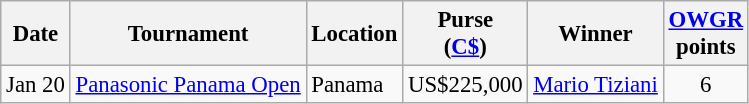<table class="wikitable" style="font-size:95%">
<tr>
<th>Date</th>
<th>Tournament</th>
<th>Location</th>
<th>Purse<br>(<a href='#'>C$</a>)</th>
<th>Winner</th>
<th><a href='#'>OWGR</a><br>points</th>
</tr>
<tr>
<td>Jan 20</td>
<td><a href='#'>Panasonic Panama Open</a></td>
<td>Panama</td>
<td align=right>US$225,000</td>
<td> <a href='#'>Mario Tiziani</a></td>
<td align=center>6</td>
</tr>
</table>
